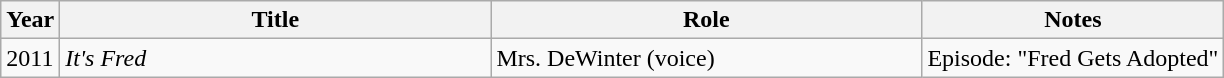<table class="wikitable sortable">
<tr>
<th>Year</th>
<th width=280>Title</th>
<th width=280>Role</th>
<th>Notes</th>
</tr>
<tr>
<td>2011</td>
<td><em>It's Fred</em></td>
<td>Mrs. DeWinter (voice)</td>
<td>Episode: "Fred Gets Adopted"</td>
</tr>
</table>
